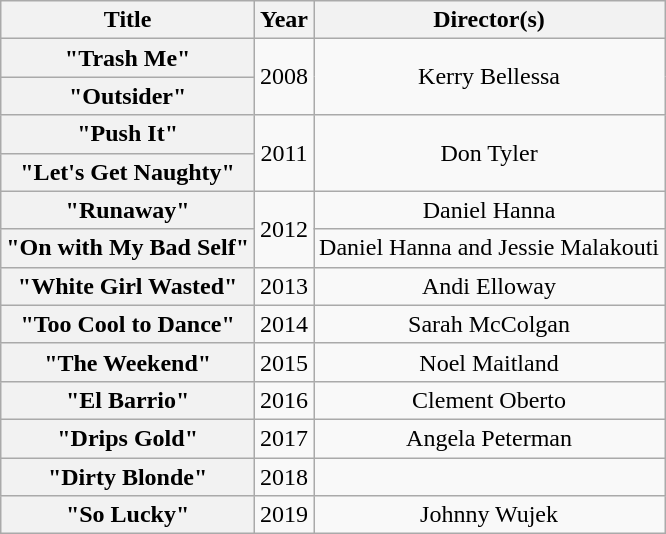<table class="wikitable plainrowheaders" style="text-align:center;">
<tr>
<th scope="col">Title</th>
<th scope="col">Year</th>
<th scope="col">Director(s)</th>
</tr>
<tr>
<th scope="row">"Trash Me"</th>
<td rowspan="2">2008</td>
<td rowspan="2">Kerry Bellessa</td>
</tr>
<tr>
<th scope="row">"Outsider"</th>
</tr>
<tr>
<th scope="row">"Push It"<br> </th>
<td rowspan="2">2011</td>
<td rowspan="2">Don Tyler</td>
</tr>
<tr>
<th scope="row">"Let's Get Naughty"</th>
</tr>
<tr>
<th scope="row">"Runaway"</th>
<td rowspan="2">2012</td>
<td>Daniel Hanna</td>
</tr>
<tr>
<th scope="row">"On with My Bad Self"</th>
<td>Daniel Hanna and Jessie Malakouti</td>
</tr>
<tr>
<th scope="row">"White Girl Wasted"</th>
<td>2013</td>
<td>Andi Elloway</td>
</tr>
<tr>
<th scope="row">"Too Cool to Dance"</th>
<td>2014</td>
<td>Sarah McColgan</td>
</tr>
<tr>
<th scope="row">"The Weekend"</th>
<td>2015</td>
<td>Noel Maitland</td>
</tr>
<tr>
<th scope="row">"El Barrio"</th>
<td>2016</td>
<td>Clement Oberto</td>
</tr>
<tr>
<th scope="row">"Drips Gold"</th>
<td>2017</td>
<td>Angela Peterman</td>
</tr>
<tr>
<th scope="row">"Dirty Blonde"</th>
<td>2018</td>
<td></td>
</tr>
<tr>
<th scope="row">"So Lucky"</th>
<td>2019</td>
<td>Johnny Wujek</td>
</tr>
</table>
